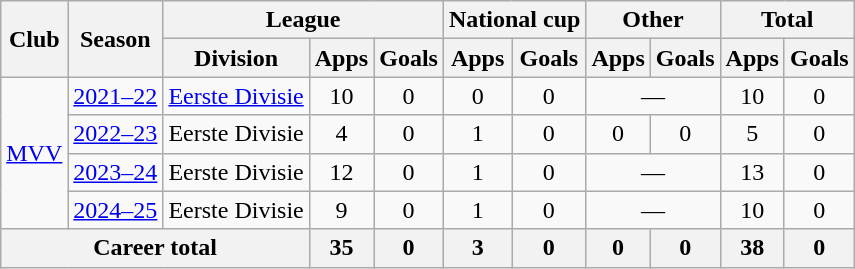<table class="wikitable" style="text-align:center">
<tr>
<th rowspan="2">Club</th>
<th rowspan="2">Season</th>
<th colspan="3">League</th>
<th colspan="2">National cup</th>
<th colspan="2">Other</th>
<th colspan="2">Total</th>
</tr>
<tr>
<th>Division</th>
<th>Apps</th>
<th>Goals</th>
<th>Apps</th>
<th>Goals</th>
<th>Apps</th>
<th>Goals</th>
<th>Apps</th>
<th>Goals</th>
</tr>
<tr>
<td rowspan="4"><a href='#'>MVV</a></td>
<td><a href='#'>2021–22</a></td>
<td><a href='#'>Eerste Divisie</a></td>
<td>10</td>
<td>0</td>
<td>0</td>
<td>0</td>
<td colspan="2">—</td>
<td>10</td>
<td>0</td>
</tr>
<tr>
<td><a href='#'>2022–23</a></td>
<td>Eerste Divisie</td>
<td>4</td>
<td>0</td>
<td>1</td>
<td>0</td>
<td>0</td>
<td>0</td>
<td>5</td>
<td>0</td>
</tr>
<tr>
<td><a href='#'>2023–24</a></td>
<td>Eerste Divisie</td>
<td>12</td>
<td>0</td>
<td>1</td>
<td>0</td>
<td colspan="2">—</td>
<td>13</td>
<td>0</td>
</tr>
<tr>
<td><a href='#'>2024–25</a></td>
<td>Eerste Divisie</td>
<td>9</td>
<td>0</td>
<td>1</td>
<td>0</td>
<td colspan="2">—</td>
<td>10</td>
<td>0</td>
</tr>
<tr>
<th colspan="3">Career total</th>
<th>35</th>
<th>0</th>
<th>3</th>
<th>0</th>
<th>0</th>
<th>0</th>
<th>38</th>
<th>0</th>
</tr>
</table>
